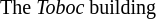<table align="center" cellpadding=0px cellspacing=8px>
<tr>
<td></td>
<td></td>
<td></td>
</tr>
<tr>
<td><small>The <em>Toboc</em> building</small></td>
</tr>
</table>
